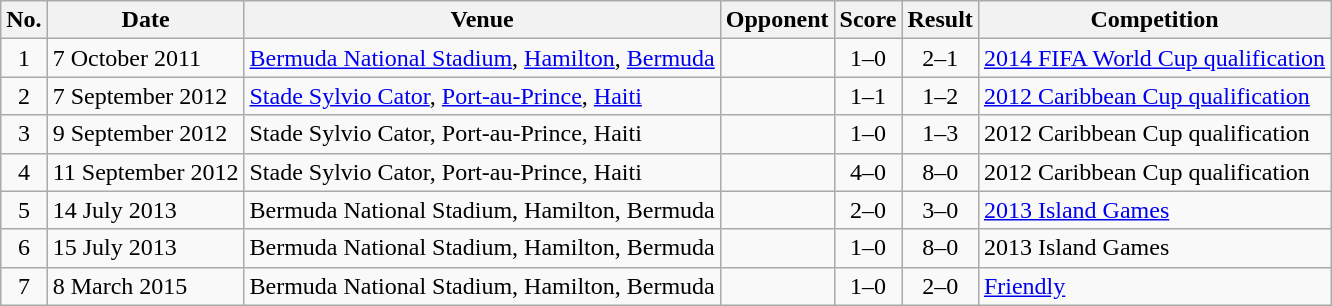<table class="wikitable sortable">
<tr>
<th scope="col">No.</th>
<th scope="col">Date</th>
<th scope="col">Venue</th>
<th scope="col">Opponent</th>
<th scope="col">Score</th>
<th scope="col">Result</th>
<th scope="col">Competition</th>
</tr>
<tr>
<td style="text-align:center">1</td>
<td>7 October 2011</td>
<td><a href='#'>Bermuda National Stadium</a>, <a href='#'>Hamilton</a>, <a href='#'>Bermuda</a></td>
<td></td>
<td style="text-align:center">1–0</td>
<td style="text-align:center">2–1</td>
<td><a href='#'>2014 FIFA World Cup qualification</a></td>
</tr>
<tr>
<td style="text-align:center">2</td>
<td>7 September 2012</td>
<td><a href='#'>Stade Sylvio Cator</a>, <a href='#'>Port-au-Prince</a>, <a href='#'>Haiti</a></td>
<td></td>
<td style="text-align:center">1–1</td>
<td style="text-align:center">1–2</td>
<td><a href='#'>2012 Caribbean Cup qualification</a></td>
</tr>
<tr>
<td style="text-align:center">3</td>
<td>9 September 2012</td>
<td>Stade Sylvio Cator, Port-au-Prince, Haiti</td>
<td></td>
<td style="text-align:center">1–0</td>
<td style="text-align:center">1–3</td>
<td>2012 Caribbean Cup qualification</td>
</tr>
<tr>
<td style="text-align:center">4</td>
<td>11 September 2012</td>
<td>Stade Sylvio Cator, Port-au-Prince, Haiti</td>
<td></td>
<td style="text-align:center">4–0</td>
<td style="text-align:center">8–0</td>
<td>2012 Caribbean Cup qualification</td>
</tr>
<tr>
<td style="text-align:center">5</td>
<td>14 July 2013</td>
<td>Bermuda National Stadium, Hamilton, Bermuda</td>
<td></td>
<td style="text-align:center">2–0</td>
<td style="text-align:center">3–0</td>
<td><a href='#'>2013 Island Games</a></td>
</tr>
<tr>
<td style="text-align:center">6</td>
<td>15 July 2013</td>
<td>Bermuda National Stadium, Hamilton, Bermuda</td>
<td></td>
<td style="text-align:center">1–0</td>
<td style="text-align:center">8–0</td>
<td>2013 Island Games</td>
</tr>
<tr>
<td style="text-align:center">7</td>
<td>8 March 2015</td>
<td>Bermuda National Stadium, Hamilton, Bermuda</td>
<td></td>
<td style="text-align:center">1–0</td>
<td style="text-align:center">2–0</td>
<td><a href='#'>Friendly</a></td>
</tr>
</table>
